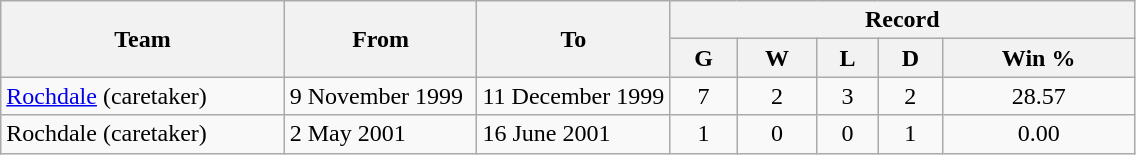<table class="wikitable" style="text-align: center">
<tr>
<th rowspan="2" width="25%">Team</th>
<th rowspan="2" width="17%">From</th>
<th rowspan="2" width="17%">To</th>
<th colspan="5">Record</th>
</tr>
<tr>
<th>G</th>
<th>W</th>
<th>L</th>
<th>D</th>
<th>Win %</th>
</tr>
<tr>
<td align=left><a href='#'>Rochdale</a> (caretaker)</td>
<td align=left>9 November 1999</td>
<td align=left>11 December 1999</td>
<td>7</td>
<td>2</td>
<td>3</td>
<td>2</td>
<td>28.57</td>
</tr>
<tr>
<td align=left>Rochdale (caretaker)</td>
<td align=left>2 May 2001</td>
<td align=left>16 June 2001</td>
<td>1</td>
<td>0</td>
<td>0</td>
<td>1</td>
<td>0.00</td>
</tr>
</table>
